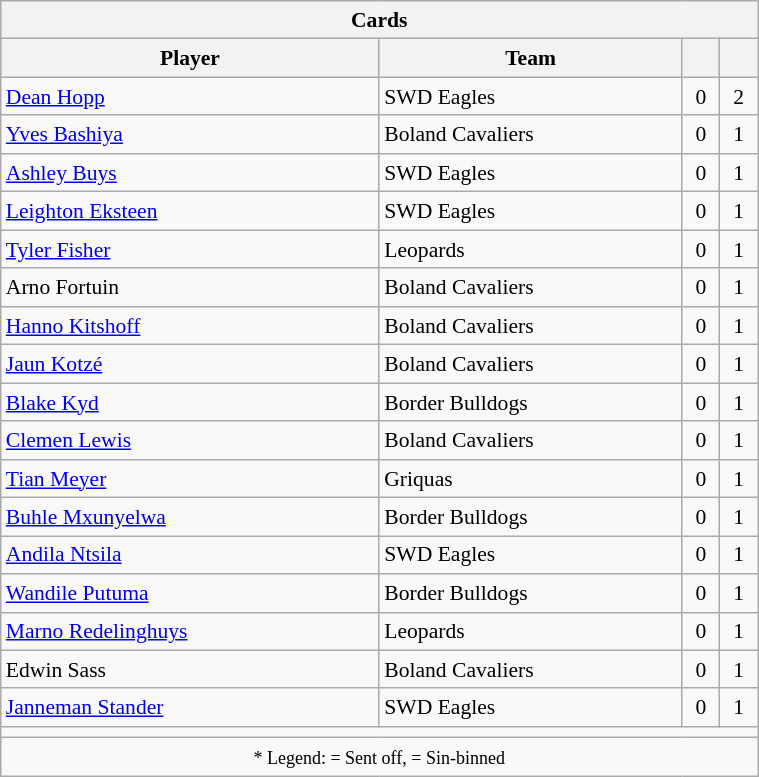<table class="wikitable sortable collapsible collapsed" style="text-align:center; line-height:130%; font-size:90%; width:40%;">
<tr>
<th colspan=4>Cards</th>
</tr>
<tr>
<th style="width:50%;">Player</th>
<th style="width:40%;">Team</th>
<th style="width:5%;"></th>
<th style="width:5%;"><br></th>
</tr>
<tr>
<td style="text-align:left;"><a href='#'>Dean Hopp</a></td>
<td style="text-align:left;">SWD Eagles</td>
<td>0</td>
<td>2</td>
</tr>
<tr>
<td style="text-align:left;"><a href='#'>Yves Bashiya</a></td>
<td style="text-align:left;">Boland Cavaliers</td>
<td>0</td>
<td>1</td>
</tr>
<tr>
<td style="text-align:left;"><a href='#'>Ashley Buys</a></td>
<td style="text-align:left;">SWD Eagles</td>
<td>0</td>
<td>1</td>
</tr>
<tr>
<td style="text-align:left;"><a href='#'>Leighton Eksteen</a></td>
<td style="text-align:left;">SWD Eagles</td>
<td>0</td>
<td>1</td>
</tr>
<tr>
<td style="text-align:left;"><a href='#'>Tyler Fisher</a></td>
<td style="text-align:left;">Leopards</td>
<td>0</td>
<td>1</td>
</tr>
<tr>
<td style="text-align:left;">Arno Fortuin</td>
<td style="text-align:left;">Boland Cavaliers</td>
<td>0</td>
<td>1</td>
</tr>
<tr>
<td style="text-align:left;"><a href='#'>Hanno Kitshoff</a></td>
<td style="text-align:left;">Boland Cavaliers</td>
<td>0</td>
<td>1</td>
</tr>
<tr>
<td style="text-align:left;"><a href='#'>Jaun Kotzé</a></td>
<td style="text-align:left;">Boland Cavaliers</td>
<td>0</td>
<td>1</td>
</tr>
<tr>
<td style="text-align:left;"><a href='#'>Blake Kyd</a></td>
<td style="text-align:left;">Border Bulldogs</td>
<td>0</td>
<td>1</td>
</tr>
<tr>
<td style="text-align:left;"><a href='#'>Clemen Lewis</a></td>
<td style="text-align:left;">Boland Cavaliers</td>
<td>0</td>
<td>1</td>
</tr>
<tr>
<td style="text-align:left;"><a href='#'>Tian Meyer</a></td>
<td style="text-align:left;">Griquas</td>
<td>0</td>
<td>1</td>
</tr>
<tr>
<td style="text-align:left;"><a href='#'>Buhle Mxunyelwa</a></td>
<td style="text-align:left;">Border Bulldogs</td>
<td>0</td>
<td>1</td>
</tr>
<tr>
<td style="text-align:left;"><a href='#'>Andila Ntsila</a></td>
<td style="text-align:left;">SWD Eagles</td>
<td>0</td>
<td>1</td>
</tr>
<tr>
<td style="text-align:left;"><a href='#'>Wandile Putuma</a></td>
<td style="text-align:left;">Border Bulldogs</td>
<td>0</td>
<td>1</td>
</tr>
<tr>
<td style="text-align:left;"><a href='#'>Marno Redelinghuys</a></td>
<td style="text-align:left;">Leopards</td>
<td>0</td>
<td>1</td>
</tr>
<tr>
<td style="text-align:left;">Edwin Sass</td>
<td style="text-align:left;">Boland Cavaliers</td>
<td>0</td>
<td>1</td>
</tr>
<tr>
<td style="text-align:left;"><a href='#'>Janneman Stander</a></td>
<td style="text-align:left;">SWD Eagles</td>
<td>0</td>
<td>1</td>
</tr>
<tr>
<td colspan="4"></td>
</tr>
<tr>
<td colspan="4"><small>* Legend:  = Sent off,  = Sin-binned</small></td>
</tr>
</table>
